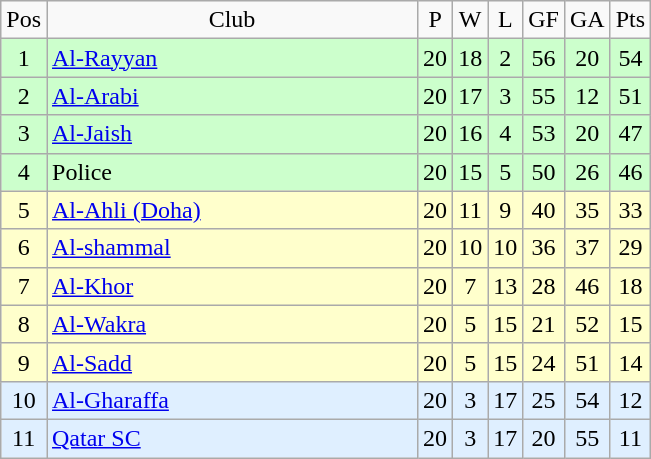<table class="wikitable" style="text-align:center;">
<tr>
<td>Pos</td>
<td style="width:15em">Club</td>
<td>P</td>
<td>W</td>
<td>L</td>
<td>GF</td>
<td>GA</td>
<td>Pts</td>
</tr>
<tr bgcolor=#ccffcc>
<td>1</td>
<td align="left"><a href='#'>Al-Rayyan</a></td>
<td>20</td>
<td>18</td>
<td>2</td>
<td>56</td>
<td>20</td>
<td>54</td>
</tr>
<tr bgcolor=#ccffcc>
<td>2</td>
<td align="left"><a href='#'>Al-Arabi</a></td>
<td>20</td>
<td>17</td>
<td>3</td>
<td>55</td>
<td>12</td>
<td>51</td>
</tr>
<tr bgcolor=#ccffcc>
<td>3</td>
<td align="left"><a href='#'>Al-Jaish</a></td>
<td>20</td>
<td>16</td>
<td>4</td>
<td>53</td>
<td>20</td>
<td>47</td>
</tr>
<tr bgcolor=#ccffcc>
<td>4</td>
<td align="left">Police</td>
<td>20</td>
<td>15</td>
<td>5</td>
<td>50</td>
<td>26</td>
<td>46</td>
</tr>
<tr bgcolor=#ffffcc>
<td>5</td>
<td align="left"><a href='#'>Al-Ahli (Doha)</a></td>
<td>20</td>
<td>11</td>
<td>9</td>
<td>40</td>
<td>35</td>
<td>33</td>
</tr>
<tr bgcolor=#ffffcc>
<td>6</td>
<td align="left"><a href='#'>Al-shammal</a></td>
<td>20</td>
<td>10</td>
<td>10</td>
<td>36</td>
<td>37</td>
<td>29</td>
</tr>
<tr bgcolor=#ffffcc>
<td>7</td>
<td align="left"><a href='#'>Al-Khor</a></td>
<td>20</td>
<td>7</td>
<td>13</td>
<td>28</td>
<td>46</td>
<td>18</td>
</tr>
<tr bgcolor=#ffffcc>
<td>8</td>
<td align="left"><a href='#'>Al-Wakra</a></td>
<td>20</td>
<td>5</td>
<td>15</td>
<td>21</td>
<td>52</td>
<td>15</td>
</tr>
<tr bgcolor=#ffffcc>
<td>9</td>
<td align="left"><a href='#'>Al-Sadd</a></td>
<td>20</td>
<td>5</td>
<td>15</td>
<td>24</td>
<td>51</td>
<td>14</td>
</tr>
<tr bgcolor=#dfefff>
<td>10</td>
<td align="left"><a href='#'>Al-Gharaffa</a></td>
<td>20</td>
<td>3</td>
<td>17</td>
<td>25</td>
<td>54</td>
<td>12</td>
</tr>
<tr bgcolor=#dfefff>
<td>11</td>
<td align="left"><a href='#'>Qatar SC</a></td>
<td>20</td>
<td>3</td>
<td>17</td>
<td>20</td>
<td>55</td>
<td>11</td>
</tr>
</table>
